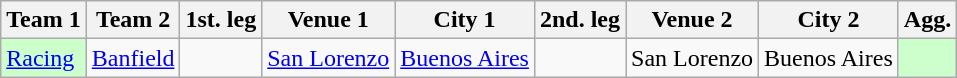<table class=wikitable>
<tr>
<th>Team 1</th>
<th>Team 2</th>
<th>1st. leg</th>
<th>Venue 1</th>
<th>City 1</th>
<th>2nd. leg</th>
<th>Venue 2</th>
<th>City 2</th>
<th>Agg.</th>
</tr>
<tr>
<td bgcolor= #ccffcc><a href='#'>Racing</a></td>
<td><a href='#'>Banfield</a></td>
<td></td>
<td><a href='#'>San Lorenzo</a></td>
<td><a href='#'>Buenos Aires</a></td>
<td></td>
<td>San Lorenzo</td>
<td>Buenos Aires</td>
<td bgcolor= #ccffcc></td>
</tr>
</table>
